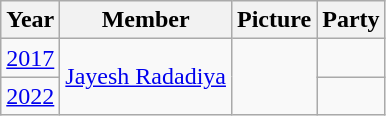<table class="wikitable sortable">
<tr>
<th>Year</th>
<th>Member</th>
<th>Picture</th>
<th colspan="2">Party</th>
</tr>
<tr>
<td><a href='#'>2017</a></td>
<td rowspan="2"><a href='#'>Jayesh Radadiya</a></td>
<td rowspan="2"></td>
<td></td>
</tr>
<tr>
<td><a href='#'>2022</a></td>
</tr>
</table>
